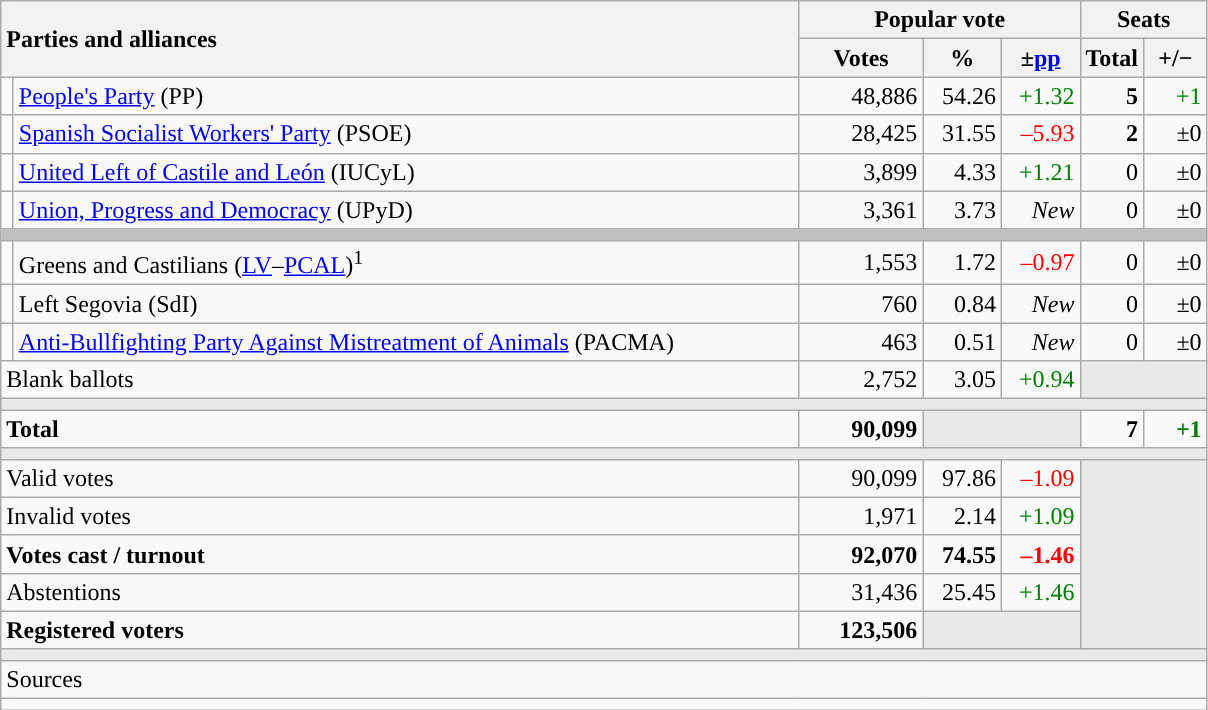<table class="wikitable" style="text-align:right;">
<tr>
<th style="text-align:left;" rowspan="2" colspan="2" width="525">Parties and alliances</th>
<th colspan="3">Popular vote</th>
<th colspan="2">Seats</th>
</tr>
<tr>
<th width="75">Votes</th>
<th width="45">%</th>
<th width="45">±<a href='#'>pp</a></th>
<th width="35">Total</th>
<th width="35">+/−</th>
</tr>
<tr>
<td width="1" style="color:inherit;background:"></td>
<td align="left"><a href='#'>People's Party</a> (PP)</td>
<td>48,886</td>
<td>54.26</td>
<td style="color:green;">+1.32</td>
<td><strong>5</strong></td>
<td style="color:green;">+1</td>
</tr>
<tr>
<td style="color:inherit;background:"></td>
<td align="left"><a href='#'>Spanish Socialist Workers' Party</a> (PSOE)</td>
<td>28,425</td>
<td>31.55</td>
<td style="color:red;">–5.93</td>
<td><strong>2</strong></td>
<td>±0</td>
</tr>
<tr>
<td style="color:inherit;background:"></td>
<td align="left"><a href='#'>United Left of Castile and León</a> (IUCyL)</td>
<td>3,899</td>
<td>4.33</td>
<td style="color:green;">+1.21</td>
<td>0</td>
<td>±0</td>
</tr>
<tr>
<td style="color:inherit;background:"></td>
<td align="left"><a href='#'>Union, Progress and Democracy</a> (UPyD)</td>
<td>3,361</td>
<td>3.73</td>
<td><em>New</em></td>
<td>0</td>
<td>±0</td>
</tr>
<tr>
<td colspan="7" bgcolor="#C0C0C0"></td>
</tr>
<tr>
<td style="color:inherit;background:"></td>
<td align="left">Greens and Castilians (<a href='#'>LV</a>–<a href='#'>PCAL</a>)<sup>1</sup></td>
<td>1,553</td>
<td>1.72</td>
<td style="color:red;">–0.97</td>
<td>0</td>
<td>±0</td>
</tr>
<tr>
<td style="color:inherit;background:"></td>
<td align="left">Left Segovia (SdI)</td>
<td>760</td>
<td>0.84</td>
<td><em>New</em></td>
<td>0</td>
<td>±0</td>
</tr>
<tr>
<td style="color:inherit;background:"></td>
<td align="left"><a href='#'>Anti-Bullfighting Party Against Mistreatment of Animals</a> (PACMA)</td>
<td>463</td>
<td>0.51</td>
<td><em>New</em></td>
<td>0</td>
<td>±0</td>
</tr>
<tr>
<td align="left" colspan="2">Blank ballots</td>
<td>2,752</td>
<td>3.05</td>
<td style="color:green;">+0.94</td>
<td bgcolor="#E9E9E9" colspan="2"></td>
</tr>
<tr>
<td colspan="7" bgcolor="#E9E9E9"></td>
</tr>
<tr style="font-weight:bold;">
<td align="left" colspan="2">Total</td>
<td>90,099</td>
<td bgcolor="#E9E9E9" colspan="2"></td>
<td>7</td>
<td style="color:green;">+1</td>
</tr>
<tr>
<td colspan="7" bgcolor="#E9E9E9"></td>
</tr>
<tr>
<td align="left" colspan="2">Valid votes</td>
<td>90,099</td>
<td>97.86</td>
<td style="color:red;">–1.09</td>
<td bgcolor="#E9E9E9" colspan="2" rowspan="5"></td>
</tr>
<tr>
<td align="left" colspan="2">Invalid votes</td>
<td>1,971</td>
<td>2.14</td>
<td style="color:green;">+1.09</td>
</tr>
<tr style="font-weight:bold;">
<td align="left" colspan="2">Votes cast / turnout</td>
<td>92,070</td>
<td>74.55</td>
<td style="color:red;">–1.46</td>
</tr>
<tr>
<td align="left" colspan="2">Abstentions</td>
<td>31,436</td>
<td>25.45</td>
<td style="color:green;">+1.46</td>
</tr>
<tr style="font-weight:bold;">
<td align="left" colspan="2">Registered voters</td>
<td>123,506</td>
<td bgcolor="#E9E9E9" colspan="2"></td>
</tr>
<tr>
<td colspan="7" bgcolor="#E9E9E9"></td>
</tr>
<tr>
<td align="left" colspan="7">Sources</td>
</tr>
<tr>
<td colspan="7" style="text-align:left; max-width:790px;"></td>
</tr>
</table>
